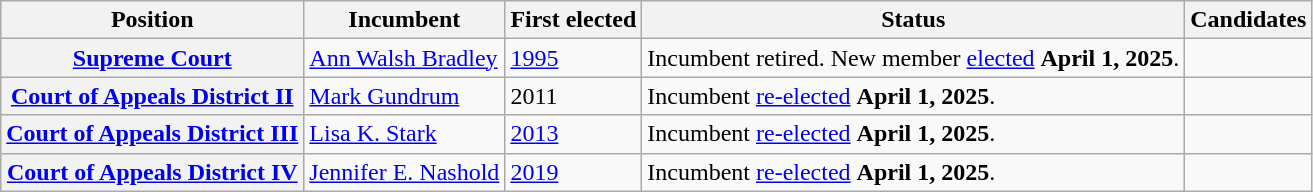<table class="wikitable sortable">
<tr>
<th>Position</th>
<th>Incumbent</th>
<th>First elected</th>
<th>Status</th>
<th>Candidates</th>
</tr>
<tr>
<th><a href='#'>Supreme Court</a></th>
<td><a href='#'>Ann Walsh Bradley</a></td>
<td><a href='#'>1995</a></td>
<td>Incumbent retired. New member <a href='#'>elected</a> <strong>April 1, 2025</strong>.</td>
<td nowrap></td>
</tr>
<tr>
<th><a href='#'>Court of Appeals District II</a></th>
<td><a href='#'>Mark Gundrum</a></td>
<td>2011</td>
<td>Incumbent <a href='#'>re-elected</a> <strong>April 1, 2025</strong>.</td>
<td></td>
</tr>
<tr>
<th><a href='#'>Court of Appeals District III</a></th>
<td><a href='#'>Lisa K. Stark</a></td>
<td><a href='#'>2013</a></td>
<td>Incumbent <a href='#'>re-elected</a> <strong>April 1, 2025</strong>.</td>
<td></td>
</tr>
<tr>
<th><a href='#'>Court of Appeals District IV</a></th>
<td><a href='#'>Jennifer E. Nashold</a></td>
<td><a href='#'>2019</a></td>
<td>Incumbent <a href='#'>re-elected</a> <strong>April 1, 2025</strong>.</td>
<td></td>
</tr>
</table>
